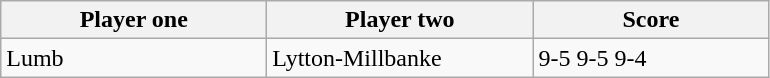<table class="wikitable">
<tr>
<th width=170>Player one</th>
<th width=170>Player two</th>
<th width=150>Score</th>
</tr>
<tr>
<td> Lumb</td>
<td> Lytton-Millbanke</td>
<td>9-5 9-5 9-4</td>
</tr>
</table>
